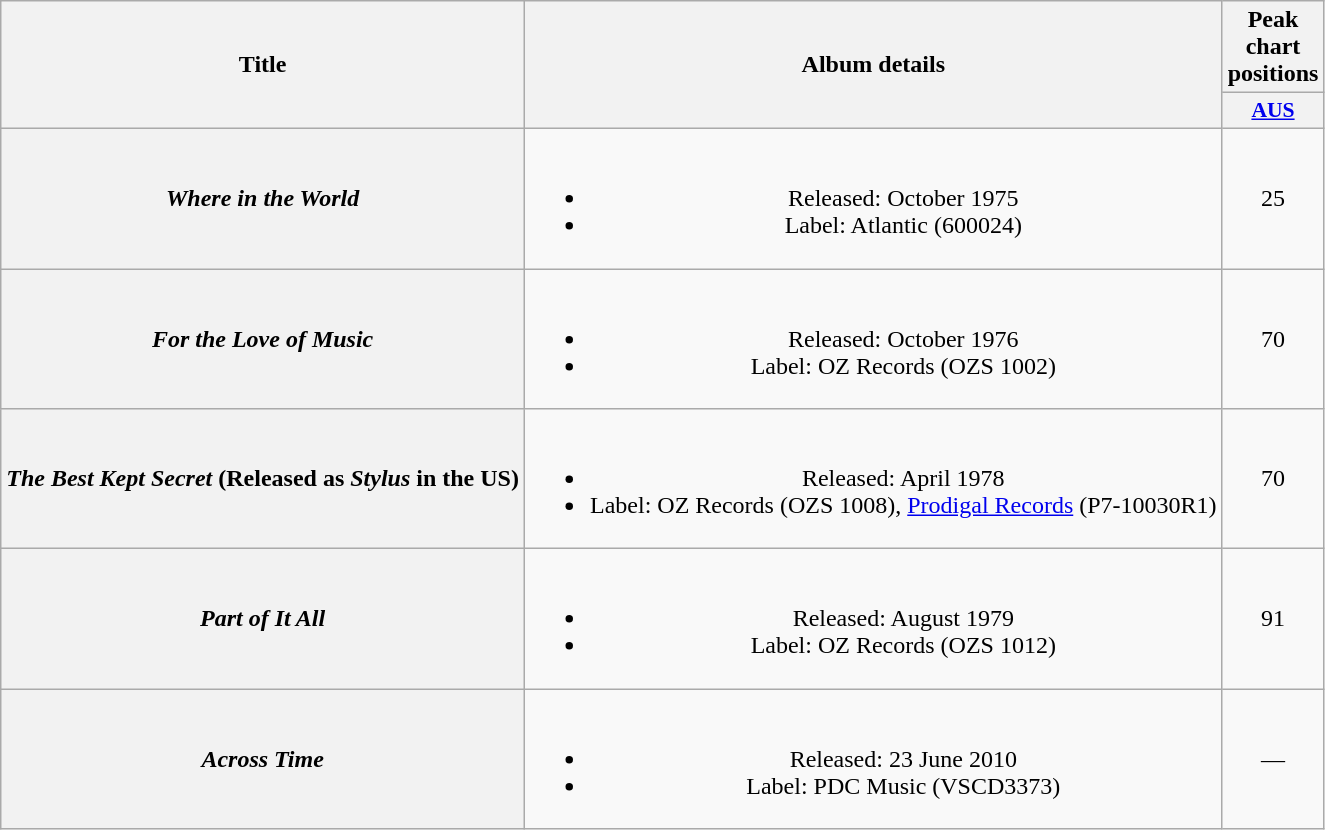<table class="wikitable plainrowheaders" style="text-align:center">
<tr>
<th scope="col" rowspan="2">Title</th>
<th scope="col" rowspan="2">Album details</th>
<th scope="col" colspan="1">Peak chart positions</th>
</tr>
<tr>
<th scope="col" style="width:3em; font-size:90%"><a href='#'>AUS</a><br></th>
</tr>
<tr>
<th scope="row"><em>Where in the World</em></th>
<td><br><ul><li>Released: October 1975</li><li>Label: Atlantic (600024)</li></ul></td>
<td>25</td>
</tr>
<tr>
<th scope="row"><em>For the Love of Music</em></th>
<td><br><ul><li>Released: October 1976</li><li>Label: OZ Records (OZS 1002)</li></ul></td>
<td>70</td>
</tr>
<tr>
<th scope="row"><em>The Best Kept Secret</em> (Released as <em>Stylus</em> in the US)</th>
<td><br><ul><li>Released: April 1978</li><li>Label: OZ Records (OZS 1008), <a href='#'>Prodigal Records</a> (P7-10030R1)</li></ul></td>
<td>70</td>
</tr>
<tr>
<th scope="row"><em>Part of It All</em></th>
<td><br><ul><li>Released: August 1979</li><li>Label: OZ Records (OZS 1012)</li></ul></td>
<td>91</td>
</tr>
<tr>
<th scope="row"><em>Across Time</em></th>
<td><br><ul><li>Released: 23 June 2010</li><li>Label: PDC Music (VSCD3373)</li></ul></td>
<td>—</td>
</tr>
</table>
